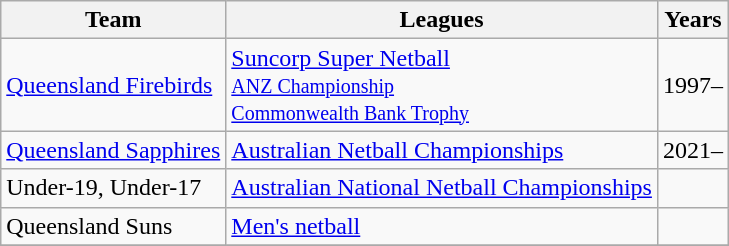<table class="wikitable collapsible">
<tr>
<th>Team</th>
<th>Leagues</th>
<th>Years</th>
</tr>
<tr>
<td><a href='#'>Queensland Firebirds</a></td>
<td><a href='#'>Suncorp Super Netball</a><br><small><a href='#'>ANZ Championship</a><br><a href='#'>Commonwealth Bank Trophy</a></small></td>
<td>1997–</td>
</tr>
<tr>
<td><a href='#'>Queensland Sapphires</a></td>
<td><a href='#'>Australian Netball Championships</a></td>
<td>2021–</td>
</tr>
<tr>
<td>Under-19, Under-17</td>
<td><a href='#'>Australian National Netball Championships</a></td>
<td></td>
</tr>
<tr>
<td>Queensland Suns</td>
<td><a href='#'>Men's netball</a></td>
<td></td>
</tr>
<tr>
</tr>
</table>
